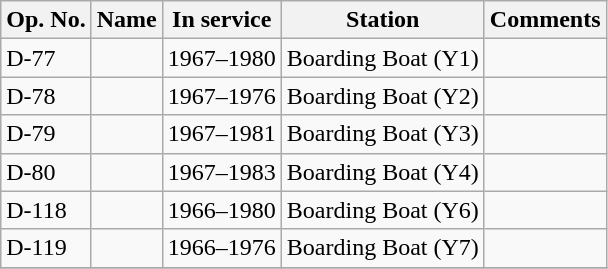<table class="wikitable">
<tr>
<th>Op. No.</th>
<th>Name</th>
<th>In service </th>
<th>Station</th>
<th>Comments</th>
</tr>
<tr>
<td>D-77</td>
<td></td>
<td>1967–1980</td>
<td>Boarding Boat (Y1)</td>
<td></td>
</tr>
<tr>
<td>D-78</td>
<td></td>
<td>1967–1976</td>
<td>Boarding Boat (Y2)</td>
<td></td>
</tr>
<tr>
<td>D-79</td>
<td></td>
<td>1967–1981</td>
<td>Boarding Boat (Y3)</td>
<td></td>
</tr>
<tr>
<td>D-80</td>
<td></td>
<td>1967–1983</td>
<td>Boarding Boat (Y4)</td>
<td></td>
</tr>
<tr>
<td>D-118</td>
<td></td>
<td>1966–1980</td>
<td>Boarding Boat (Y6)</td>
<td></td>
</tr>
<tr>
<td>D-119</td>
<td></td>
<td>1966–1976</td>
<td>Boarding Boat (Y7)</td>
<td></td>
</tr>
<tr>
</tr>
</table>
